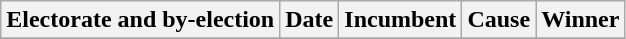<table class="wikitable">
<tr align=center>
<th colspan=2>Electorate and by-election</th>
<th>Date</th>
<th colspan=2>Incumbent</th>
<th>Cause</th>
<th colspan=2>Winner</th>
</tr>
<tr>
</tr>
</table>
